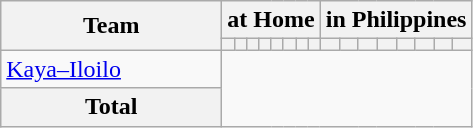<table class="wikitable plainrowheaders sortable">
<tr>
<th width=140px rowspan=2>Team</th>
<th colspan=8>at Home</th>
<th colspan=8>in Philippines</th>
</tr>
<tr>
<th></th>
<th></th>
<th></th>
<th></th>
<th></th>
<th></th>
<th></th>
<th></th>
<th></th>
<th></th>
<th></th>
<th></th>
<th></th>
<th></th>
<th></th>
<th></th>
</tr>
<tr>
<td><a href='#'>Kaya–Iloilo</a><br>
</td>
</tr>
<tr class="sortbottom">
<th>Total<br>
</th>
</tr>
</table>
